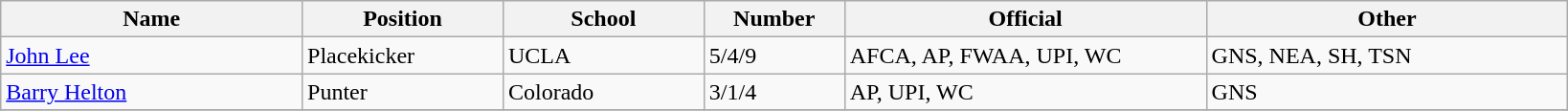<table class="wikitable sortable">
<tr>
<th bgcolor="#DDDDFF" width="15%">Name</th>
<th bgcolor="#DDDDFF" width="10%">Position</th>
<th bgcolor="#DDDDFF" width="10%">School</th>
<th bgcolor="#DDDDFF" width="7%">Number</th>
<th bgcolor="#DDDDFF" width="18%">Official</th>
<th bgcolor="#DDDDFF" width="18%">Other</th>
</tr>
<tr align="left">
<td><a href='#'>John Lee</a></td>
<td>Placekicker</td>
<td>UCLA</td>
<td>5/4/9</td>
<td>AFCA, AP, FWAA, UPI, WC</td>
<td>GNS, NEA, SH, TSN</td>
</tr>
<tr align="left">
<td><a href='#'>Barry Helton</a></td>
<td>Punter</td>
<td>Colorado</td>
<td>3/1/4</td>
<td>AP, UPI, WC</td>
<td>GNS</td>
</tr>
<tr align="left">
</tr>
</table>
